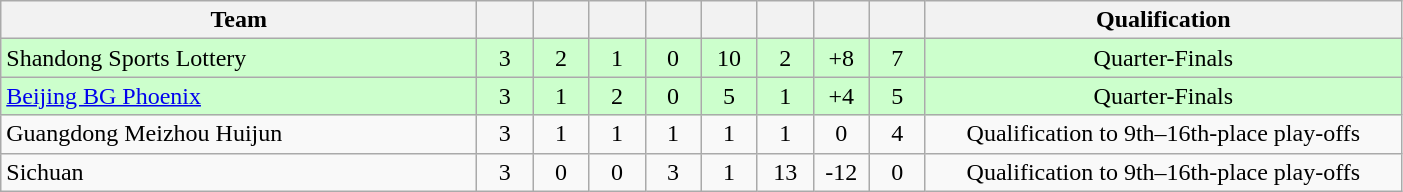<table class="wikitable" style="text-align:center;">
<tr>
<th width=310>Team</th>
<th width=30></th>
<th width=30></th>
<th width=30></th>
<th width=30></th>
<th width=30></th>
<th width=30></th>
<th width=30></th>
<th width=30></th>
<th width=310>Qualification</th>
</tr>
<tr bgcolor="#ccffcc">
<td align="left">Shandong Sports Lottery</td>
<td>3</td>
<td>2</td>
<td>1</td>
<td>0</td>
<td>10</td>
<td>2</td>
<td>+8</td>
<td>7</td>
<td>Quarter-Finals</td>
</tr>
<tr bgcolor="#ccffcc">
<td align="left"><a href='#'>Beijing BG Phoenix</a></td>
<td>3</td>
<td>1</td>
<td>2</td>
<td>0</td>
<td>5</td>
<td>1</td>
<td>+4</td>
<td>5</td>
<td>Quarter-Finals</td>
</tr>
<tr bgcolor=>
<td align="left">Guangdong Meizhou Huijun</td>
<td>3</td>
<td>1</td>
<td>1</td>
<td>1</td>
<td>1</td>
<td>1</td>
<td>0</td>
<td>4</td>
<td>Qualification to 9th–16th-place play-offs</td>
</tr>
<tr bgcolor=>
<td align="left">Sichuan</td>
<td>3</td>
<td>0</td>
<td>0</td>
<td>3</td>
<td>1</td>
<td>13</td>
<td>-12</td>
<td>0</td>
<td>Qualification to 9th–16th-place play-offs</td>
</tr>
</table>
